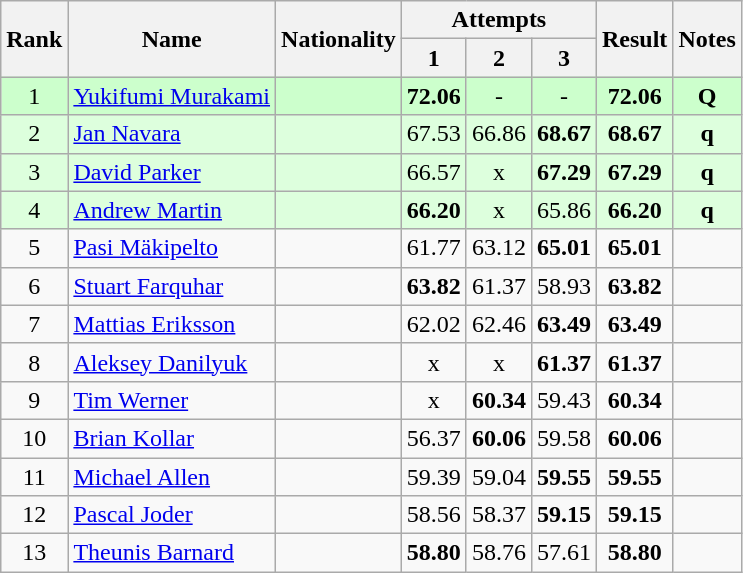<table class="wikitable sortable" style="text-align:center">
<tr>
<th rowspan=2>Rank</th>
<th rowspan=2>Name</th>
<th rowspan=2>Nationality</th>
<th colspan=3>Attempts</th>
<th rowspan=2>Result</th>
<th rowspan=2>Notes</th>
</tr>
<tr>
<th>1</th>
<th>2</th>
<th>3</th>
</tr>
<tr bgcolor=ccffcc>
<td>1</td>
<td align=left><a href='#'>Yukifumi Murakami</a></td>
<td align=left></td>
<td><strong>72.06</strong></td>
<td>-</td>
<td>-</td>
<td><strong>72.06</strong></td>
<td><strong>Q</strong></td>
</tr>
<tr bgcolor=ddffdd>
<td>2</td>
<td align=left><a href='#'>Jan Navara</a></td>
<td align=left></td>
<td>67.53</td>
<td>66.86</td>
<td><strong>68.67</strong></td>
<td><strong>68.67</strong></td>
<td><strong>q</strong></td>
</tr>
<tr bgcolor=ddffdd>
<td>3</td>
<td align=left><a href='#'>David Parker</a></td>
<td align=left></td>
<td>66.57</td>
<td>x</td>
<td><strong>67.29</strong></td>
<td><strong>67.29</strong></td>
<td><strong>q</strong></td>
</tr>
<tr bgcolor=ddffdd>
<td>4</td>
<td align=left><a href='#'>Andrew Martin</a></td>
<td align=left></td>
<td><strong>66.20</strong></td>
<td>x</td>
<td>65.86</td>
<td><strong>66.20</strong></td>
<td><strong>q</strong></td>
</tr>
<tr>
<td>5</td>
<td align=left><a href='#'>Pasi Mäkipelto</a></td>
<td align=left></td>
<td>61.77</td>
<td>63.12</td>
<td><strong>65.01</strong></td>
<td><strong>65.01</strong></td>
<td></td>
</tr>
<tr>
<td>6</td>
<td align=left><a href='#'>Stuart Farquhar</a></td>
<td align=left></td>
<td><strong>63.82</strong></td>
<td>61.37</td>
<td>58.93</td>
<td><strong>63.82</strong></td>
<td></td>
</tr>
<tr>
<td>7</td>
<td align=left><a href='#'>Mattias Eriksson</a></td>
<td align=left></td>
<td>62.02</td>
<td>62.46</td>
<td><strong>63.49</strong></td>
<td><strong>63.49</strong></td>
<td></td>
</tr>
<tr>
<td>8</td>
<td align=left><a href='#'>Aleksey Danilyuk</a></td>
<td align=left></td>
<td>x</td>
<td>x</td>
<td><strong>61.37</strong></td>
<td><strong>61.37</strong></td>
<td></td>
</tr>
<tr>
<td>9</td>
<td align=left><a href='#'>Tim Werner</a></td>
<td align=left></td>
<td>x</td>
<td><strong>60.34</strong></td>
<td>59.43</td>
<td><strong>60.34</strong></td>
<td></td>
</tr>
<tr>
<td>10</td>
<td align=left><a href='#'>Brian Kollar</a></td>
<td align=left></td>
<td>56.37</td>
<td><strong>60.06</strong></td>
<td>59.58</td>
<td><strong>60.06</strong></td>
<td></td>
</tr>
<tr>
<td>11</td>
<td align=left><a href='#'>Michael Allen</a></td>
<td align=left></td>
<td>59.39</td>
<td>59.04</td>
<td><strong>59.55</strong></td>
<td><strong>59.55</strong></td>
<td></td>
</tr>
<tr>
<td>12</td>
<td align=left><a href='#'>Pascal Joder</a></td>
<td align=left></td>
<td>58.56</td>
<td>58.37</td>
<td><strong>59.15</strong></td>
<td><strong>59.15</strong></td>
<td></td>
</tr>
<tr>
<td>13</td>
<td align=left><a href='#'>Theunis Barnard</a></td>
<td align=left></td>
<td><strong>58.80</strong></td>
<td>58.76</td>
<td>57.61</td>
<td><strong>58.80</strong></td>
<td></td>
</tr>
</table>
